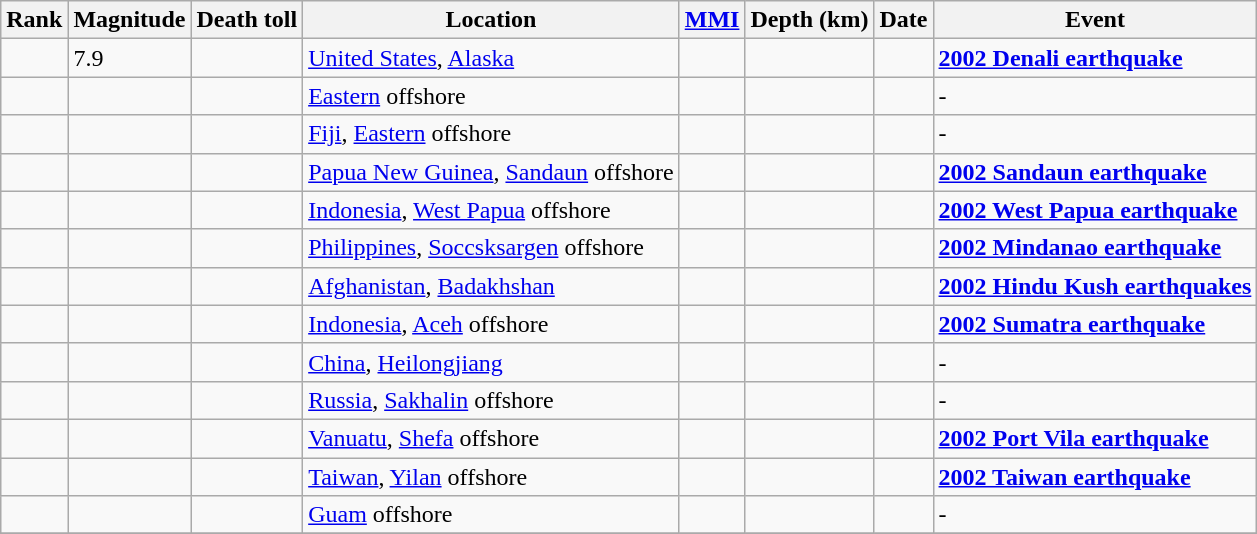<table class="sortable wikitable" style="font-size:100%;">
<tr>
<th>Rank</th>
<th>Magnitude</th>
<th>Death toll</th>
<th>Location</th>
<th><a href='#'>MMI</a></th>
<th>Depth (km)</th>
<th>Date</th>
<th>Event</th>
</tr>
<tr>
<td></td>
<td>7.9</td>
<td></td>
<td> <a href='#'>United States</a>, <a href='#'>Alaska</a></td>
<td></td>
<td></td>
<td></td>
<td><strong><a href='#'>2002 Denali earthquake</a></strong></td>
</tr>
<tr>
<td></td>
<td></td>
<td></td>
<td> <a href='#'>Eastern</a> offshore</td>
<td></td>
<td></td>
<td></td>
<td>-</td>
</tr>
<tr>
<td></td>
<td></td>
<td></td>
<td> <a href='#'>Fiji</a>, <a href='#'>Eastern</a> offshore</td>
<td></td>
<td></td>
<td></td>
<td>-</td>
</tr>
<tr>
<td></td>
<td></td>
<td></td>
<td> <a href='#'>Papua New Guinea</a>, <a href='#'>Sandaun</a> offshore</td>
<td></td>
<td></td>
<td></td>
<td><strong><a href='#'>2002 Sandaun earthquake</a></strong></td>
</tr>
<tr>
<td></td>
<td></td>
<td></td>
<td> <a href='#'>Indonesia</a>, <a href='#'>West Papua</a> offshore</td>
<td></td>
<td></td>
<td></td>
<td><strong><a href='#'>2002 West Papua earthquake</a></strong></td>
</tr>
<tr>
<td></td>
<td></td>
<td></td>
<td> <a href='#'>Philippines</a>, <a href='#'>Soccsksargen</a> offshore</td>
<td></td>
<td></td>
<td></td>
<td><strong><a href='#'>2002 Mindanao earthquake</a></strong></td>
</tr>
<tr>
<td></td>
<td></td>
<td></td>
<td> <a href='#'>Afghanistan</a>, <a href='#'>Badakhshan</a></td>
<td></td>
<td></td>
<td></td>
<td><strong><a href='#'>2002 Hindu Kush earthquakes</a></strong></td>
</tr>
<tr>
<td></td>
<td></td>
<td></td>
<td> <a href='#'>Indonesia</a>, <a href='#'>Aceh</a> offshore</td>
<td></td>
<td></td>
<td></td>
<td><strong><a href='#'>2002 Sumatra earthquake</a></strong></td>
</tr>
<tr>
<td></td>
<td></td>
<td></td>
<td> <a href='#'>China</a>, <a href='#'>Heilongjiang</a></td>
<td></td>
<td></td>
<td></td>
<td>-</td>
</tr>
<tr>
<td></td>
<td></td>
<td></td>
<td> <a href='#'>Russia</a>, <a href='#'>Sakhalin</a> offshore</td>
<td></td>
<td></td>
<td></td>
<td>-</td>
</tr>
<tr>
<td></td>
<td></td>
<td></td>
<td> <a href='#'>Vanuatu</a>, <a href='#'>Shefa</a> offshore</td>
<td></td>
<td></td>
<td></td>
<td><strong><a href='#'>2002 Port Vila earthquake</a></strong></td>
</tr>
<tr>
<td></td>
<td></td>
<td></td>
<td> <a href='#'>Taiwan</a>, <a href='#'>Yilan</a> offshore</td>
<td></td>
<td></td>
<td></td>
<td><strong><a href='#'>2002 Taiwan earthquake</a></strong></td>
</tr>
<tr>
<td></td>
<td></td>
<td></td>
<td> <a href='#'>Guam</a> offshore</td>
<td></td>
<td></td>
<td></td>
<td>-</td>
</tr>
<tr>
</tr>
</table>
